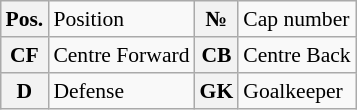<table class="wikitable" style="font-size:90%;float:right;clear:right;margin-left:1em;">
<tr>
<th>Pos.</th>
<td>Position</td>
<th>№</th>
<td>Cap number</td>
</tr>
<tr>
<th>CF</th>
<td>Centre Forward</td>
<th>CB</th>
<td>Centre Back</td>
</tr>
<tr>
<th>D</th>
<td>Defense</td>
<th>GK</th>
<td>Goalkeeper</td>
</tr>
</table>
